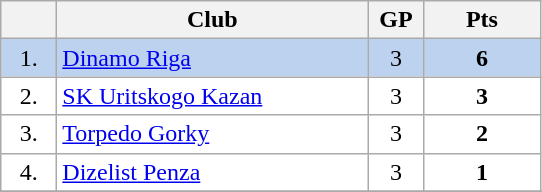<table class="wikitable">
<tr>
<th width="30"></th>
<th width="200">Club</th>
<th width="30">GP</th>
<th width="70">Pts</th>
</tr>
<tr bgcolor="#BCD2EE" align="center">
<td>1.</td>
<td align="left"><a href='#'>Dinamo Riga</a></td>
<td>3</td>
<td><strong>6</strong></td>
</tr>
<tr bgcolor="#FFFFFF" align="center">
<td>2.</td>
<td align="left"><a href='#'>SK Uritskogo Kazan</a></td>
<td>3</td>
<td><strong>3</strong></td>
</tr>
<tr bgcolor="#FFFFFF" align="center">
<td>3.</td>
<td align="left"><a href='#'>Torpedo Gorky</a></td>
<td>3</td>
<td><strong>2</strong></td>
</tr>
<tr bgcolor="#FFFFFF" align="center">
<td>4.</td>
<td align="left"><a href='#'>Dizelist Penza</a></td>
<td>3</td>
<td><strong>1</strong></td>
</tr>
<tr bgcolor="#FFFFFF" align="center">
</tr>
</table>
